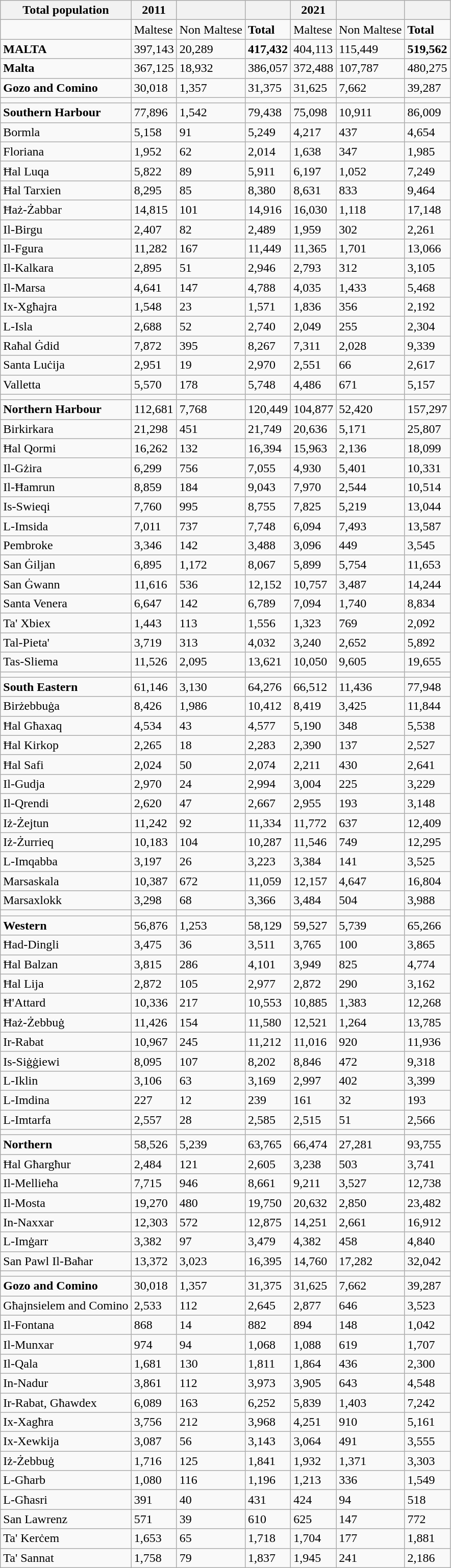<table class="wikitable sortable">
<tr>
<th>Total population</th>
<th>2011</th>
<th></th>
<th></th>
<th>2021</th>
<th></th>
<th></th>
</tr>
<tr>
<td></td>
<td>Maltese</td>
<td>Non Maltese</td>
<td><strong>Total</strong></td>
<td>Maltese</td>
<td>Non Maltese</td>
<td><strong>Total</strong></td>
</tr>
<tr>
<td><strong>MALTA</strong></td>
<td>397,143</td>
<td>20,289</td>
<td><strong>417,432</strong></td>
<td>404,113</td>
<td>115,449</td>
<td><strong>519,562</strong></td>
</tr>
<tr>
<td><strong>Malta</strong></td>
<td>367,125</td>
<td>18,932</td>
<td>386,057</td>
<td>372,488</td>
<td>107,787</td>
<td>480,275</td>
</tr>
<tr>
<td><strong>Gozo and Comino</strong></td>
<td>30,018</td>
<td>1,357</td>
<td>31,375</td>
<td>31,625</td>
<td>7,662</td>
<td>39,287</td>
</tr>
<tr>
<td></td>
<td></td>
<td></td>
<td></td>
<td></td>
<td></td>
<td></td>
</tr>
<tr>
<td><strong>Southern Harbour</strong></td>
<td>77,896</td>
<td>1,542</td>
<td>79,438</td>
<td>75,098</td>
<td>10,911</td>
<td>86,009</td>
</tr>
<tr>
<td>Bormla</td>
<td>5,158</td>
<td>91</td>
<td>5,249</td>
<td>4,217</td>
<td>437</td>
<td>4,654</td>
</tr>
<tr>
<td>Floriana</td>
<td>1,952</td>
<td>62</td>
<td>2,014</td>
<td>1,638</td>
<td>347</td>
<td>1,985</td>
</tr>
<tr>
<td>Ħal Luqa</td>
<td>5,822</td>
<td>89</td>
<td>5,911</td>
<td>6,197</td>
<td>1,052</td>
<td>7,249</td>
</tr>
<tr>
<td>Ħal Tarxien</td>
<td>8,295</td>
<td>85</td>
<td>8,380</td>
<td>8,631</td>
<td>833</td>
<td>9,464</td>
</tr>
<tr>
<td>Ħaż-Żabbar</td>
<td>14,815</td>
<td>101</td>
<td>14,916</td>
<td>16,030</td>
<td>1,118</td>
<td>17,148</td>
</tr>
<tr>
<td>Il-Birgu</td>
<td>2,407</td>
<td>82</td>
<td>2,489</td>
<td>1,959</td>
<td>302</td>
<td>2,261</td>
</tr>
<tr>
<td>Il-Fgura</td>
<td>11,282</td>
<td>167</td>
<td>11,449</td>
<td>11,365</td>
<td>1,701</td>
<td>13,066</td>
</tr>
<tr>
<td>Il-Kalkara</td>
<td>2,895</td>
<td>51</td>
<td>2,946</td>
<td>2,793</td>
<td>312</td>
<td>3,105</td>
</tr>
<tr>
<td>Il-Marsa</td>
<td>4,641</td>
<td>147</td>
<td>4,788</td>
<td>4,035</td>
<td>1,433</td>
<td>5,468</td>
</tr>
<tr>
<td>Ix-Xgħajra</td>
<td>1,548</td>
<td>23</td>
<td>1,571</td>
<td>1,836</td>
<td>356</td>
<td>2,192</td>
</tr>
<tr>
<td>L-Isla</td>
<td>2,688</td>
<td>52</td>
<td>2,740</td>
<td>2,049</td>
<td>255</td>
<td>2,304</td>
</tr>
<tr>
<td>Raħal Ġdid</td>
<td>7,872</td>
<td>395</td>
<td>8,267</td>
<td>7,311</td>
<td>2,028</td>
<td>9,339</td>
</tr>
<tr>
<td>Santa Luċija</td>
<td>2,951</td>
<td>19</td>
<td>2,970</td>
<td>2,551</td>
<td>66</td>
<td>2,617</td>
</tr>
<tr>
<td>Valletta</td>
<td>5,570</td>
<td>178</td>
<td>5,748</td>
<td>4,486</td>
<td>671</td>
<td>5,157</td>
</tr>
<tr>
<td></td>
<td></td>
<td></td>
<td></td>
<td></td>
<td></td>
<td></td>
</tr>
<tr>
<td><strong>Northern Harbour</strong></td>
<td>112,681</td>
<td>7,768</td>
<td>120,449</td>
<td>104,877</td>
<td>52,420</td>
<td>157,297</td>
</tr>
<tr>
<td>Birkirkara</td>
<td>21,298</td>
<td>451</td>
<td>21,749</td>
<td>20,636</td>
<td>5,171</td>
<td>25,807</td>
</tr>
<tr>
<td>Ħal Qormi</td>
<td>16,262</td>
<td>132</td>
<td>16,394</td>
<td>15,963</td>
<td>2,136</td>
<td>18,099</td>
</tr>
<tr>
<td>Il-Gżira</td>
<td>6,299</td>
<td>756</td>
<td>7,055</td>
<td>4,930</td>
<td>5,401</td>
<td>10,331</td>
</tr>
<tr>
<td>Il-Ħamrun</td>
<td>8,859</td>
<td>184</td>
<td>9,043</td>
<td>7,970</td>
<td>2,544</td>
<td>10,514</td>
</tr>
<tr>
<td>Is-Swieqi</td>
<td>7,760</td>
<td>995</td>
<td>8,755</td>
<td>7,825</td>
<td>5,219</td>
<td>13,044</td>
</tr>
<tr>
<td>L-Imsida</td>
<td>7,011</td>
<td>737</td>
<td>7,748</td>
<td>6,094</td>
<td>7,493</td>
<td>13,587</td>
</tr>
<tr>
<td>Pembroke</td>
<td>3,346</td>
<td>142</td>
<td>3,488</td>
<td>3,096</td>
<td>449</td>
<td>3,545</td>
</tr>
<tr>
<td>San Ġiljan</td>
<td>6,895</td>
<td>1,172</td>
<td>8,067</td>
<td>5,899</td>
<td>5,754</td>
<td>11,653</td>
</tr>
<tr>
<td>San Ġwann</td>
<td>11,616</td>
<td>536</td>
<td>12,152</td>
<td>10,757</td>
<td>3,487</td>
<td>14,244</td>
</tr>
<tr>
<td>Santa Venera</td>
<td>6,647</td>
<td>142</td>
<td>6,789</td>
<td>7,094</td>
<td>1,740</td>
<td>8,834</td>
</tr>
<tr>
<td>Ta' Xbiex</td>
<td>1,443</td>
<td>113</td>
<td>1,556</td>
<td>1,323</td>
<td>769</td>
<td>2,092</td>
</tr>
<tr>
<td>Tal-Pieta'</td>
<td>3,719</td>
<td>313</td>
<td>4,032</td>
<td>3,240</td>
<td>2,652</td>
<td>5,892</td>
</tr>
<tr>
<td>Tas-Sliema</td>
<td>11,526</td>
<td>2,095</td>
<td>13,621</td>
<td>10,050</td>
<td>9,605</td>
<td>19,655</td>
</tr>
<tr>
<td></td>
<td></td>
<td></td>
<td></td>
<td></td>
<td></td>
<td></td>
</tr>
<tr>
<td><strong>South Eastern</strong></td>
<td>61,146</td>
<td>3,130</td>
<td>64,276</td>
<td>66,512</td>
<td>11,436</td>
<td>77,948</td>
</tr>
<tr>
<td>Birżebbuġa</td>
<td>8,426</td>
<td>1,986</td>
<td>10,412</td>
<td>8,419</td>
<td>3,425</td>
<td>11,844</td>
</tr>
<tr>
<td>Ħal Għaxaq</td>
<td>4,534</td>
<td>43</td>
<td>4,577</td>
<td>5,190</td>
<td>348</td>
<td>5,538</td>
</tr>
<tr>
<td>Ħal Kirkop</td>
<td>2,265</td>
<td>18</td>
<td>2,283</td>
<td>2,390</td>
<td>137</td>
<td>2,527</td>
</tr>
<tr>
<td>Ħal Safi</td>
<td>2,024</td>
<td>50</td>
<td>2,074</td>
<td>2,211</td>
<td>430</td>
<td>2,641</td>
</tr>
<tr>
<td>Il-Gudja</td>
<td>2,970</td>
<td>24</td>
<td>2,994</td>
<td>3,004</td>
<td>225</td>
<td>3,229</td>
</tr>
<tr>
<td>Il-Qrendi</td>
<td>2,620</td>
<td>47</td>
<td>2,667</td>
<td>2,955</td>
<td>193</td>
<td>3,148</td>
</tr>
<tr>
<td>Iż-Żejtun</td>
<td>11,242</td>
<td>92</td>
<td>11,334</td>
<td>11,772</td>
<td>637</td>
<td>12,409</td>
</tr>
<tr>
<td>Iż-Żurrieq</td>
<td>10,183</td>
<td>104</td>
<td>10,287</td>
<td>11,546</td>
<td>749</td>
<td>12,295</td>
</tr>
<tr>
<td>L-Imqabba</td>
<td>3,197</td>
<td>26</td>
<td>3,223</td>
<td>3,384</td>
<td>141</td>
<td>3,525</td>
</tr>
<tr>
<td>Marsaskala</td>
<td>10,387</td>
<td>672</td>
<td>11,059</td>
<td>12,157</td>
<td>4,647</td>
<td>16,804</td>
</tr>
<tr>
<td>Marsaxlokk</td>
<td>3,298</td>
<td>68</td>
<td>3,366</td>
<td>3,484</td>
<td>504</td>
<td>3,988</td>
</tr>
<tr>
<td></td>
<td></td>
<td></td>
<td></td>
<td></td>
<td></td>
<td></td>
</tr>
<tr>
<td><strong>Western</strong></td>
<td>56,876</td>
<td>1,253</td>
<td>58,129</td>
<td>59,527</td>
<td>5,739</td>
<td>65,266</td>
</tr>
<tr>
<td>Ħad-Dingli</td>
<td>3,475</td>
<td>36</td>
<td>3,511</td>
<td>3,765</td>
<td>100</td>
<td>3,865</td>
</tr>
<tr>
<td>Ħal Balzan</td>
<td>3,815</td>
<td>286</td>
<td>4,101</td>
<td>3,949</td>
<td>825</td>
<td>4,774</td>
</tr>
<tr>
<td>Ħal Lija</td>
<td>2,872</td>
<td>105</td>
<td>2,977</td>
<td>2,872</td>
<td>290</td>
<td>3,162</td>
</tr>
<tr>
<td>Ħ'Attard</td>
<td>10,336</td>
<td>217</td>
<td>10,553</td>
<td>10,885</td>
<td>1,383</td>
<td>12,268</td>
</tr>
<tr>
<td>Ħaż-Żebbuġ</td>
<td>11,426</td>
<td>154</td>
<td>11,580</td>
<td>12,521</td>
<td>1,264</td>
<td>13,785</td>
</tr>
<tr>
<td>Ir-Rabat</td>
<td>10,967</td>
<td>245</td>
<td>11,212</td>
<td>11,016</td>
<td>920</td>
<td>11,936</td>
</tr>
<tr>
<td>Is-Siġġiewi</td>
<td>8,095</td>
<td>107</td>
<td>8,202</td>
<td>8,846</td>
<td>472</td>
<td>9,318</td>
</tr>
<tr>
<td>L-Iklin</td>
<td>3,106</td>
<td>63</td>
<td>3,169</td>
<td>2,997</td>
<td>402</td>
<td>3,399</td>
</tr>
<tr>
<td>L-Imdina</td>
<td>227</td>
<td>12</td>
<td>239</td>
<td>161</td>
<td>32</td>
<td>193</td>
</tr>
<tr>
<td>L-Imtarfa</td>
<td>2,557</td>
<td>28</td>
<td>2,585</td>
<td>2,515</td>
<td>51</td>
<td>2,566</td>
</tr>
<tr>
<td></td>
<td></td>
<td></td>
<td></td>
<td></td>
<td></td>
<td></td>
</tr>
<tr>
<td><strong>Northern</strong></td>
<td>58,526</td>
<td>5,239</td>
<td>63,765</td>
<td>66,474</td>
<td>27,281</td>
<td>93,755</td>
</tr>
<tr>
<td>Ħal Għargħur</td>
<td>2,484</td>
<td>121</td>
<td>2,605</td>
<td>3,238</td>
<td>503</td>
<td>3,741</td>
</tr>
<tr>
<td>Il-Mellieħa</td>
<td>7,715</td>
<td>946</td>
<td>8,661</td>
<td>9,211</td>
<td>3,527</td>
<td>12,738</td>
</tr>
<tr>
<td>Il-Mosta</td>
<td>19,270</td>
<td>480</td>
<td>19,750</td>
<td>20,632</td>
<td>2,850</td>
<td>23,482</td>
</tr>
<tr>
<td>In-Naxxar</td>
<td>12,303</td>
<td>572</td>
<td>12,875</td>
<td>14,251</td>
<td>2,661</td>
<td>16,912</td>
</tr>
<tr>
<td>L-Imġarr</td>
<td>3,382</td>
<td>97</td>
<td>3,479</td>
<td>4,382</td>
<td>458</td>
<td>4,840</td>
</tr>
<tr>
<td>San Pawl Il-Baħar</td>
<td>13,372</td>
<td>3,023</td>
<td>16,395</td>
<td>14,760</td>
<td>17,282</td>
<td>32,042</td>
</tr>
<tr>
<td></td>
<td></td>
<td></td>
<td></td>
<td></td>
<td></td>
<td></td>
</tr>
<tr>
<td><strong>Gozo and Comino</strong></td>
<td>30,018</td>
<td>1,357</td>
<td>31,375</td>
<td>31,625</td>
<td>7,662</td>
<td>39,287</td>
</tr>
<tr>
<td>Għajnsielem and Comino</td>
<td>2,533</td>
<td>112</td>
<td>2,645</td>
<td>2,877</td>
<td>646</td>
<td>3,523</td>
</tr>
<tr>
<td>Il-Fontana</td>
<td>868</td>
<td>14</td>
<td>882</td>
<td>894</td>
<td>148</td>
<td>1,042</td>
</tr>
<tr>
<td>Il-Munxar</td>
<td>974</td>
<td>94</td>
<td>1,068</td>
<td>1,088</td>
<td>619</td>
<td>1,707</td>
</tr>
<tr>
<td>Il-Qala</td>
<td>1,681</td>
<td>130</td>
<td>1,811</td>
<td>1,864</td>
<td>436</td>
<td>2,300</td>
</tr>
<tr>
<td>In-Nadur</td>
<td>3,861</td>
<td>112</td>
<td>3,973</td>
<td>3,905</td>
<td>643</td>
<td>4,548</td>
</tr>
<tr>
<td>Ir-Rabat, Għawdex</td>
<td>6,089</td>
<td>163</td>
<td>6,252</td>
<td>5,839</td>
<td>1,403</td>
<td>7,242</td>
</tr>
<tr>
<td>Ix-Xagħra</td>
<td>3,756</td>
<td>212</td>
<td>3,968</td>
<td>4,251</td>
<td>910</td>
<td>5,161</td>
</tr>
<tr>
<td>Ix-Xewkija</td>
<td>3,087</td>
<td>56</td>
<td>3,143</td>
<td>3,064</td>
<td>491</td>
<td>3,555</td>
</tr>
<tr>
<td>Iż-Żebbuġ</td>
<td>1,716</td>
<td>125</td>
<td>1,841</td>
<td>1,932</td>
<td>1,371</td>
<td>3,303</td>
</tr>
<tr>
<td>L-Għarb</td>
<td>1,080</td>
<td>116</td>
<td>1,196</td>
<td>1,213</td>
<td>336</td>
<td>1,549</td>
</tr>
<tr>
<td>L-Għasri</td>
<td>391</td>
<td>40</td>
<td>431</td>
<td>424</td>
<td>94</td>
<td>518</td>
</tr>
<tr>
<td>San Lawrenz</td>
<td>571</td>
<td>39</td>
<td>610</td>
<td>625</td>
<td>147</td>
<td>772</td>
</tr>
<tr>
<td>Ta' Kerċem</td>
<td>1,653</td>
<td>65</td>
<td>1,718</td>
<td>1,704</td>
<td>177</td>
<td>1,881</td>
</tr>
<tr>
<td>Ta' Sannat</td>
<td>1,758</td>
<td>79</td>
<td>1,837</td>
<td>1,945</td>
<td>241</td>
<td>2,186</td>
</tr>
</table>
